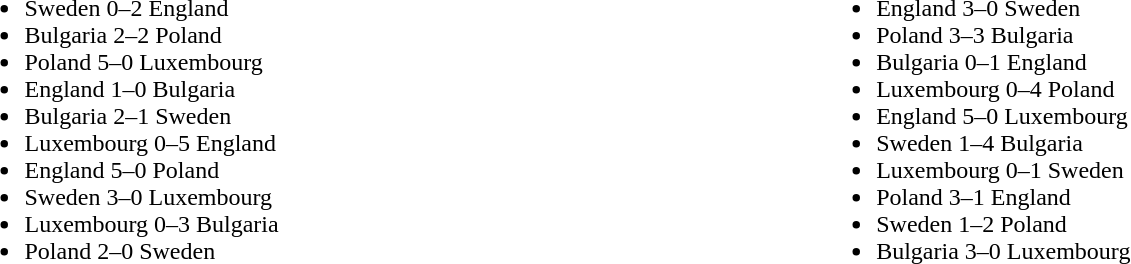<table width=90%>
<tr>
<td valign="middle" align=left width=33%><br><ul><li>Sweden 0–2 England</li><li>Bulgaria 2–2 Poland</li><li>Poland 5–0 Luxembourg</li><li>England 1–0 Bulgaria</li><li>Bulgaria 2–1 Sweden</li><li>Luxembourg 0–5 England</li><li>England 5–0 Poland</li><li>Sweden 3–0 Luxembourg</li><li>Luxembourg 0–3 Bulgaria</li><li>Poland 2–0 Sweden</li></ul></td>
<td valign="middle" align="left" width="33%"><br><ul><li>England 3–0 Sweden</li><li>Poland 3–3 Bulgaria</li><li>Bulgaria 0–1 England</li><li>Luxembourg 0–4 Poland</li><li>England 5–0 Luxembourg</li><li>Sweden 1–4 Bulgaria</li><li>Luxembourg 0–1 Sweden</li><li>Poland 3–1 England</li><li>Sweden 1–2 Poland</li><li>Bulgaria 3–0 Luxembourg</li></ul></td>
</tr>
</table>
